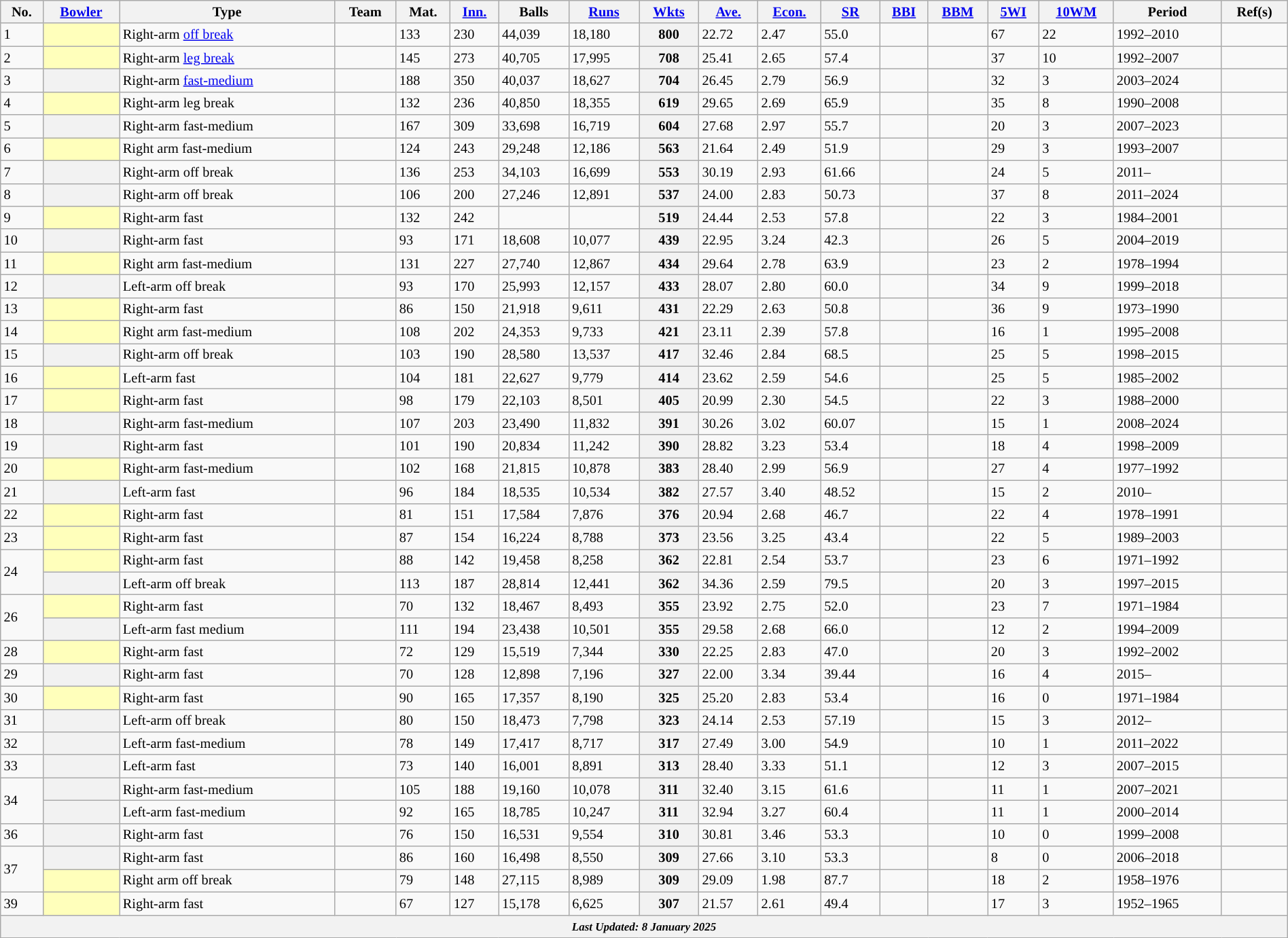<table class="wikitable plainrowheaders sortable" style="font-size:85%; width:100%;">
<tr align=center>
<th scope="col">No.</th>
<th scope="col"><a href='#'>Bowler</a></th>
<th scope="col">Type</th>
<th scope="col">Team</th>
<th scope="col">Mat.</th>
<th scope="col"><a href='#'>Inn.</a></th>
<th scope="col">Balls</th>
<th scope="col"><a href='#'>Runs</a></th>
<th scope="col"><a href='#'>Wkts</a></th>
<th scope="col"><a href='#'>Ave.</a></th>
<th scope="col"><a href='#'>Econ.</a></th>
<th scope="col"><a href='#'>SR</a></th>
<th scope="col"><a href='#'>BBI</a></th>
<th scope="col"><a href='#'>BBM</a></th>
<th scope="col"><a href='#'>5WI</a></th>
<th scope="col"><a href='#'>10WM</a></th>
<th scope="col">Period</th>
<th scope="col" class="unsortable">Ref(s)</th>
</tr>
<tr>
<td>1</td>
<th scope="row" style="background:#ffb;"></th>
<td>Right-arm <a href='#'>off break</a></td>
<td></td>
<td>133</td>
<td>230</td>
<td>44,039</td>
<td>18,180</td>
<th scope="row"><strong>800</strong></th>
<td>22.72</td>
<td>2.47</td>
<td>55.0</td>
<td></td>
<td></td>
<td>67</td>
<td>22</td>
<td>1992–2010</td>
<td></td>
</tr>
<tr>
<td>2</td>
<th scope="row" style="background:#ffb;"></th>
<td>Right-arm <a href='#'>leg break</a></td>
<td></td>
<td>145</td>
<td>273</td>
<td>40,705</td>
<td>17,995</td>
<th scope="row"><strong>708</strong></th>
<td>25.41</td>
<td>2.65</td>
<td>57.4</td>
<td></td>
<td></td>
<td>37</td>
<td>10</td>
<td>1992–2007</td>
<td></td>
</tr>
<tr>
<td>3</td>
<th scope="row"></th>
<td>Right-arm <a href='#'>fast-medium</a></td>
<td></td>
<td>188</td>
<td>350</td>
<td>40,037</td>
<td>18,627</td>
<th scope="row"><strong>704</strong></th>
<td>26.45</td>
<td>2.79</td>
<td>56.9</td>
<td></td>
<td></td>
<td>32</td>
<td>3</td>
<td>2003–2024</td>
<td></td>
</tr>
<tr>
<td>4</td>
<th scope="row" style="background:#ffb;"></th>
<td>Right-arm leg break</td>
<td></td>
<td>132</td>
<td>236</td>
<td>40,850</td>
<td>18,355</td>
<th scope="row"><strong>619</strong></th>
<td>29.65</td>
<td>2.69</td>
<td>65.9</td>
<td></td>
<td></td>
<td>35</td>
<td>8</td>
<td>1990–2008</td>
<td></td>
</tr>
<tr>
<td>5</td>
<th scope="row"></th>
<td>Right-arm fast-medium</td>
<td></td>
<td>167</td>
<td>309</td>
<td>33,698</td>
<td>16,719</td>
<th scope="row"><strong>604</strong></th>
<td>27.68</td>
<td>2.97</td>
<td>55.7</td>
<td></td>
<td></td>
<td>20</td>
<td>3</td>
<td>2007–2023</td>
<td></td>
</tr>
<tr>
<td>6</td>
<th scope="row" style="background:#ffb;"></th>
<td>Right arm fast-medium</td>
<td></td>
<td>124</td>
<td>243</td>
<td>29,248</td>
<td>12,186</td>
<th scope="row"><strong>563</strong></th>
<td>21.64</td>
<td>2.49</td>
<td>51.9</td>
<td></td>
<td></td>
<td>29</td>
<td>3</td>
<td>1993–2007</td>
<td></td>
</tr>
<tr>
<td>7</td>
<th scope="row"> </th>
<td>Right-arm off break</td>
<td></td>
<td>136</td>
<td>253</td>
<td>34,103</td>
<td>16,699</td>
<th scope="row"><strong>553</strong></th>
<td>30.19</td>
<td>2.93</td>
<td>61.66</td>
<td></td>
<td></td>
<td>24</td>
<td>5</td>
<td>2011–</td>
<td></td>
</tr>
<tr>
<td>8</td>
<th scope="row"></th>
<td>Right-arm off break</td>
<td></td>
<td>106</td>
<td>200</td>
<td>27,246</td>
<td>12,891</td>
<th scope="row"><strong>537</strong></th>
<td>24.00</td>
<td>2.83</td>
<td>50.73</td>
<td></td>
<td></td>
<td>37</td>
<td>8</td>
<td>2011–2024</td>
<td></td>
</tr>
<tr>
<td>9</td>
<th scope="row" style="background:#ffb;"></th>
<td>Right-arm fast</td>
<td></td>
<td>132</td>
<td>242</td>
<td></td>
<td></td>
<th scope="row"><strong>519</strong></th>
<td>24.44</td>
<td>2.53</td>
<td>57.8</td>
<td></td>
<td></td>
<td>22</td>
<td>3</td>
<td>1984–2001</td>
<td></td>
</tr>
<tr>
<td>10</td>
<th scope="row"></th>
<td>Right-arm fast</td>
<td></td>
<td>93</td>
<td>171</td>
<td>18,608</td>
<td>10,077</td>
<th scope="row"><strong>439</strong></th>
<td>22.95</td>
<td>3.24</td>
<td>42.3</td>
<td></td>
<td></td>
<td>26</td>
<td>5</td>
<td>2004–2019</td>
<td></td>
</tr>
<tr>
<td>11</td>
<th scope="row" style="background:#ffb;"></th>
<td>Right arm fast-medium</td>
<td></td>
<td>131</td>
<td>227</td>
<td>27,740</td>
<td>12,867</td>
<th scope="row"><strong>434</strong></th>
<td>29.64</td>
<td>2.78</td>
<td>63.9</td>
<td></td>
<td></td>
<td>23</td>
<td>2</td>
<td>1978–1994</td>
<td></td>
</tr>
<tr>
<td>12</td>
<th scope="row"></th>
<td>Left-arm off break</td>
<td></td>
<td>93</td>
<td>170</td>
<td>25,993</td>
<td>12,157</td>
<th scope="row"><strong>433</strong></th>
<td>28.07</td>
<td>2.80</td>
<td>60.0</td>
<td></td>
<td></td>
<td>34</td>
<td>9</td>
<td>1999–2018</td>
<td></td>
</tr>
<tr>
<td>13</td>
<th scope="row" style="background:#ffb;"></th>
<td>Right-arm fast</td>
<td></td>
<td>86</td>
<td>150</td>
<td>21,918</td>
<td>9,611</td>
<th scope="row"><strong>431</strong></th>
<td>22.29</td>
<td>2.63</td>
<td>50.8</td>
<td></td>
<td></td>
<td>36</td>
<td>9</td>
<td>1973–1990</td>
<td></td>
</tr>
<tr>
<td>14</td>
<th scope="row" style="background:#ffb;"></th>
<td>Right arm fast-medium</td>
<td></td>
<td>108</td>
<td>202</td>
<td>24,353</td>
<td>9,733</td>
<th scope="row"><strong>421</strong></th>
<td>23.11</td>
<td>2.39</td>
<td>57.8</td>
<td></td>
<td></td>
<td>16</td>
<td>1</td>
<td>1995–2008</td>
<td></td>
</tr>
<tr>
<td>15</td>
<th scope="row"></th>
<td>Right-arm off break</td>
<td></td>
<td>103</td>
<td>190</td>
<td>28,580</td>
<td>13,537</td>
<th scope="row"><strong>417</strong></th>
<td>32.46</td>
<td>2.84</td>
<td>68.5</td>
<td></td>
<td></td>
<td>25</td>
<td>5</td>
<td>1998–2015</td>
<td></td>
</tr>
<tr>
<td>16</td>
<th scope="row" style="background:#ffb;"></th>
<td>Left-arm fast</td>
<td></td>
<td>104</td>
<td>181</td>
<td>22,627</td>
<td>9,779</td>
<th scope="row"><strong>414</strong></th>
<td>23.62</td>
<td>2.59</td>
<td>54.6</td>
<td></td>
<td></td>
<td>25</td>
<td>5</td>
<td>1985–2002</td>
<td></td>
</tr>
<tr>
<td>17</td>
<th scope="row" style="background:#ffb;"></th>
<td>Right-arm fast</td>
<td></td>
<td>98</td>
<td>179</td>
<td>22,103</td>
<td>8,501</td>
<th scope="row"><strong>405</strong></th>
<td>20.99</td>
<td>2.30</td>
<td>54.5</td>
<td></td>
<td></td>
<td>22</td>
<td>3</td>
<td>1988–2000</td>
<td></td>
</tr>
<tr>
<td>18</td>
<th scope="row"></th>
<td>Right-arm fast-medium</td>
<td></td>
<td>107</td>
<td>203</td>
<td>23,490</td>
<td>11,832</td>
<th scope="row"><strong>391</strong></th>
<td>30.26</td>
<td>3.02</td>
<td>60.07</td>
<td></td>
<td></td>
<td>15</td>
<td>1</td>
<td>2008–2024</td>
<td></td>
</tr>
<tr>
<td>19</td>
<th scope="row"></th>
<td>Right-arm fast</td>
<td></td>
<td>101</td>
<td>190</td>
<td>20,834</td>
<td>11,242</td>
<th scope="row"><strong>390</strong></th>
<td>28.82</td>
<td>3.23</td>
<td>53.4</td>
<td></td>
<td></td>
<td>18</td>
<td>4</td>
<td>1998–2009</td>
<td></td>
</tr>
<tr>
<td>20</td>
<th scope="row" style="background:#ffb;"></th>
<td>Right-arm fast-medium</td>
<td></td>
<td>102</td>
<td>168</td>
<td>21,815</td>
<td>10,878</td>
<th scope="row"><strong>383</strong></th>
<td>28.40</td>
<td>2.99</td>
<td>56.9</td>
<td></td>
<td></td>
<td>27</td>
<td>4</td>
<td>1977–1992</td>
<td></td>
</tr>
<tr>
<td>21</td>
<th scope="row"> </th>
<td>Left-arm fast</td>
<td></td>
<td>96</td>
<td>184</td>
<td>18,535</td>
<td>10,534</td>
<th scope="row"><strong>382</strong></th>
<td>27.57</td>
<td>3.40</td>
<td>48.52</td>
<td></td>
<td></td>
<td>15</td>
<td>2</td>
<td>2010–</td>
<td></td>
</tr>
<tr>
<td>22</td>
<th scope="row" style="background:#ffb;"></th>
<td>Right-arm fast</td>
<td></td>
<td>81</td>
<td>151</td>
<td>17,584</td>
<td>7,876</td>
<th scope="row"><strong>376</strong></th>
<td>20.94</td>
<td>2.68</td>
<td>46.7</td>
<td></td>
<td></td>
<td>22</td>
<td>4</td>
<td>1978–1991</td>
<td></td>
</tr>
<tr>
<td>23</td>
<th scope="row" style="background:#ffb;"></th>
<td>Right-arm fast</td>
<td></td>
<td>87</td>
<td>154</td>
<td>16,224</td>
<td>8,788</td>
<th scope="row"><strong>373</strong></th>
<td>23.56</td>
<td>3.25</td>
<td>43.4</td>
<td></td>
<td></td>
<td>22</td>
<td>5</td>
<td>1989–2003</td>
<td></td>
</tr>
<tr>
<td rowspan="2">24</td>
<th scope="row" style="background:#ffb;"></th>
<td>Right-arm fast</td>
<td></td>
<td>88</td>
<td>142</td>
<td>19,458</td>
<td>8,258</td>
<th scope="row"><strong>362</strong></th>
<td>22.81</td>
<td>2.54</td>
<td>53.7</td>
<td></td>
<td></td>
<td>23</td>
<td>6</td>
<td>1971–1992</td>
<td></td>
</tr>
<tr>
<th scope="row"></th>
<td>Left-arm off break</td>
<td></td>
<td>113</td>
<td>187</td>
<td>28,814</td>
<td>12,441</td>
<th scope="row"><strong>362</strong></th>
<td>34.36</td>
<td>2.59</td>
<td>79.5</td>
<td></td>
<td></td>
<td>20</td>
<td>3</td>
<td>1997–2015</td>
<td></td>
</tr>
<tr>
<td rowspan="2">26</td>
<th scope="row" style="background:#ffb;"></th>
<td>Right-arm fast</td>
<td></td>
<td>70</td>
<td>132</td>
<td>18,467</td>
<td>8,493</td>
<th scope="row"><strong>355</strong></th>
<td>23.92</td>
<td>2.75</td>
<td>52.0</td>
<td></td>
<td></td>
<td>23</td>
<td>7</td>
<td>1971–1984</td>
<td></td>
</tr>
<tr>
<th scope="row"></th>
<td>Left-arm fast medium</td>
<td></td>
<td>111</td>
<td>194</td>
<td>23,438</td>
<td>10,501</td>
<th scope="row"><strong>355</strong></th>
<td>29.58</td>
<td>2.68</td>
<td>66.0</td>
<td></td>
<td></td>
<td>12</td>
<td>2</td>
<td>1994–2009</td>
<td></td>
</tr>
<tr>
<td>28</td>
<th scope="row" style="background:#ffb;"></th>
<td>Right-arm fast</td>
<td></td>
<td>72</td>
<td>129</td>
<td>15,519</td>
<td>7,344</td>
<th scope="row"><strong>330</strong></th>
<td>22.25</td>
<td>2.83</td>
<td>47.0</td>
<td></td>
<td></td>
<td>20</td>
<td>3</td>
<td>1992–2002</td>
<td></td>
</tr>
<tr>
<td>29</td>
<th scope="row"> </th>
<td>Right-arm fast</td>
<td></td>
<td>70</td>
<td>128</td>
<td>12,898</td>
<td>7,196</td>
<th scope="row"><strong>327</strong></th>
<td>22.00</td>
<td>3.34</td>
<td>39.44</td>
<td></td>
<td></td>
<td>16</td>
<td>4</td>
<td>2015–</td>
<td></td>
</tr>
<tr>
<td>30</td>
<th scope="row" style="background:#ffb;"></th>
<td>Right-arm fast</td>
<td></td>
<td>90</td>
<td>165</td>
<td>17,357</td>
<td>8,190</td>
<th scope="row"><strong>325</strong></th>
<td>25.20</td>
<td>2.83</td>
<td>53.4</td>
<td></td>
<td></td>
<td>16</td>
<td>0</td>
<td>1971–1984</td>
<td></td>
</tr>
<tr>
<td>31</td>
<th scope="row"> </th>
<td>Left-arm off break</td>
<td></td>
<td>80</td>
<td>150</td>
<td>18,473</td>
<td>7,798</td>
<th scope="row"><strong>323</strong></th>
<td>24.14</td>
<td>2.53</td>
<td>57.19</td>
<td></td>
<td></td>
<td>15</td>
<td>3</td>
<td>2012–</td>
<td></td>
</tr>
<tr>
<td>32</td>
<th scope="row"></th>
<td>Left-arm fast-medium</td>
<td></td>
<td>78</td>
<td>149</td>
<td>17,417</td>
<td>8,717</td>
<th scope="row"><strong>317</strong></th>
<td>27.49</td>
<td>3.00</td>
<td>54.9</td>
<td></td>
<td></td>
<td>10</td>
<td>1</td>
<td>2011–2022</td>
<td></td>
</tr>
<tr>
<td>33</td>
<th scope="row"></th>
<td>Left-arm fast</td>
<td></td>
<td>73</td>
<td>140</td>
<td>16,001</td>
<td>8,891</td>
<th scope="row"><strong>313</strong></th>
<td>28.40</td>
<td>3.33</td>
<td>51.1</td>
<td></td>
<td></td>
<td>12</td>
<td>3</td>
<td>2007–2015</td>
<td></td>
</tr>
<tr>
<td rowspan="2">34</td>
<th scope="row"></th>
<td>Right-arm fast-medium</td>
<td></td>
<td>105</td>
<td>188</td>
<td>19,160</td>
<td>10,078</td>
<th scope="row"><strong>311</strong></th>
<td>32.40</td>
<td>3.15</td>
<td>61.6</td>
<td></td>
<td></td>
<td>11</td>
<td>1</td>
<td>2007–2021</td>
<td></td>
</tr>
<tr>
<th scope="row"></th>
<td>Left-arm fast-medium</td>
<td></td>
<td>92</td>
<td>165</td>
<td>18,785</td>
<td>10,247</td>
<th scope="row"><strong>311</strong></th>
<td>32.94</td>
<td>3.27</td>
<td>60.4</td>
<td></td>
<td></td>
<td>11</td>
<td>1</td>
<td>2000–2014</td>
<td></td>
</tr>
<tr>
<td>36</td>
<th scope="row"></th>
<td>Right-arm fast</td>
<td></td>
<td>76</td>
<td>150</td>
<td>16,531</td>
<td>9,554</td>
<th scope="row"><strong>310</strong></th>
<td>30.81</td>
<td>3.46</td>
<td>53.3</td>
<td></td>
<td></td>
<td>10</td>
<td>0</td>
<td>1999–2008</td>
<td></td>
</tr>
<tr>
<td rowspan="2">37</td>
<th scope="row"></th>
<td>Right-arm fast</td>
<td></td>
<td>86</td>
<td>160</td>
<td>16,498</td>
<td>8,550</td>
<th scope="row"><strong>309</strong></th>
<td>27.66</td>
<td>3.10</td>
<td>53.3</td>
<td></td>
<td></td>
<td>8</td>
<td>0</td>
<td>2006–2018</td>
<td></td>
</tr>
<tr>
<th scope="row" style="background:#ffb;"></th>
<td>Right arm off break</td>
<td></td>
<td>79</td>
<td>148</td>
<td>27,115</td>
<td>8,989</td>
<th scope="row"><strong>309</strong></th>
<td>29.09</td>
<td>1.98</td>
<td>87.7</td>
<td></td>
<td></td>
<td>18</td>
<td>2</td>
<td>1958–1976</td>
<td></td>
</tr>
<tr>
<td>39</td>
<th scope="row" style="background:#ffb;"></th>
<td>Right-arm fast</td>
<td></td>
<td>67</td>
<td>127</td>
<td>15,178</td>
<td>6,625</td>
<th scope="row"><strong>307</strong></th>
<td>21.57</td>
<td>2.61</td>
<td>49.4</td>
<td></td>
<td></td>
<td>17</td>
<td>3</td>
<td>1952–1965</td>
<td></td>
</tr>
<tr class=sortbottom>
<th scope=row colspan=18><small><em>Last Updated: 8 January 2025</em></small></th>
</tr>
</table>
